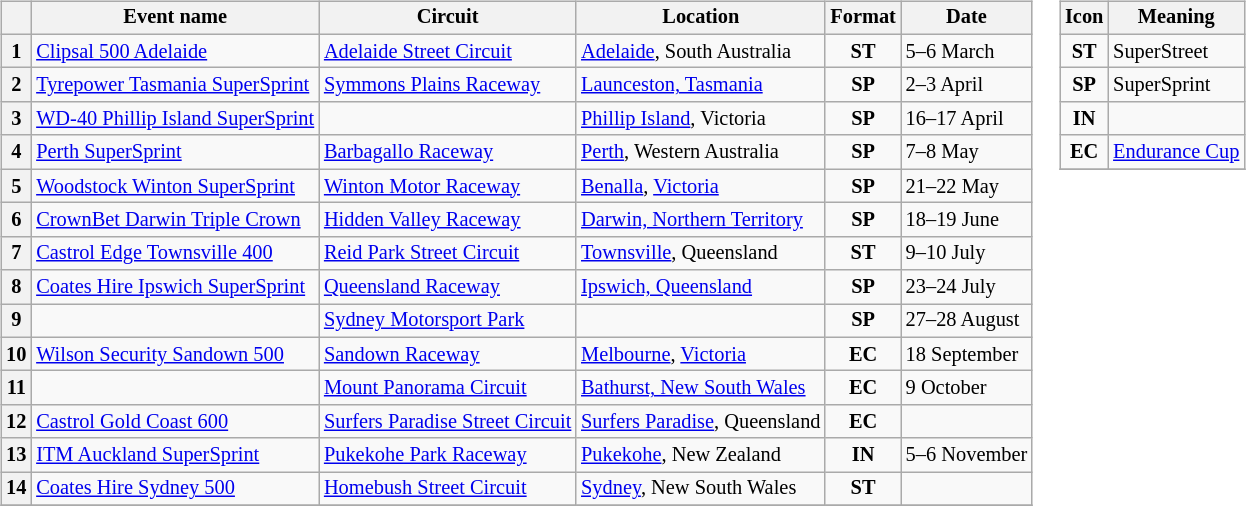<table>
<tr>
<td><br><table class="wikitable" style="font-size: 85%">
<tr>
<th></th>
<th>Event name</th>
<th>Circuit</th>
<th>Location</th>
<th>Format</th>
<th>Date</th>
</tr>
<tr>
<th>1</th>
<td> <a href='#'>Clipsal 500 Adelaide</a></td>
<td><a href='#'>Adelaide Street Circuit</a></td>
<td><a href='#'>Adelaide</a>, South Australia</td>
<td align="center"><strong><span>ST</span></strong></td>
<td>5–6 March</td>
</tr>
<tr>
<th>2</th>
<td> <a href='#'>Tyrepower Tasmania SuperSprint</a></td>
<td><a href='#'>Symmons Plains Raceway</a></td>
<td><a href='#'>Launceston, Tasmania</a></td>
<td align="center"><strong><span>SP</span></strong></td>
<td>2–3 April</td>
</tr>
<tr>
<th>3</th>
<td> <a href='#'>WD-40 Phillip Island SuperSprint</a></td>
<td></td>
<td><a href='#'>Phillip Island</a>, Victoria</td>
<td align="center"><strong><span>SP</span></strong></td>
<td>16–17 April</td>
</tr>
<tr>
<th>4</th>
<td> <a href='#'>Perth SuperSprint</a></td>
<td><a href='#'>Barbagallo Raceway</a></td>
<td><a href='#'>Perth</a>, Western Australia</td>
<td align="center"><strong><span>SP</span></strong></td>
<td>7–8 May</td>
</tr>
<tr>
<th>5</th>
<td> <a href='#'>Woodstock Winton SuperSprint</a></td>
<td><a href='#'>Winton Motor Raceway</a></td>
<td><a href='#'>Benalla</a>, <a href='#'>Victoria</a></td>
<td align="center"><strong><span>SP</span></strong></td>
<td>21–22 May</td>
</tr>
<tr>
<th>6</th>
<td> <a href='#'>CrownBet Darwin Triple Crown</a></td>
<td><a href='#'>Hidden Valley Raceway</a></td>
<td><a href='#'>Darwin, Northern Territory</a></td>
<td align="center"><strong><span>SP</span></strong></td>
<td>18–19 June</td>
</tr>
<tr>
<th>7</th>
<td> <a href='#'>Castrol Edge Townsville 400</a></td>
<td><a href='#'>Reid Park Street Circuit</a></td>
<td><a href='#'>Townsville</a>, Queensland</td>
<td align="center"><strong><span>ST</span></strong></td>
<td>9–10 July</td>
</tr>
<tr>
<th>8</th>
<td> <a href='#'>Coates Hire Ipswich SuperSprint</a></td>
<td><a href='#'>Queensland Raceway</a></td>
<td><a href='#'>Ipswich, Queensland</a></td>
<td align="center"><strong><span>SP</span></strong></td>
<td>23–24 July</td>
</tr>
<tr>
<th>9</th>
<td></td>
<td><a href='#'>Sydney Motorsport Park</a></td>
<td></td>
<td align="center"><strong><span>SP</span></strong></td>
<td>27–28 August</td>
</tr>
<tr>
<th>10</th>
<td> <a href='#'>Wilson Security Sandown 500</a></td>
<td><a href='#'>Sandown Raceway</a></td>
<td><a href='#'>Melbourne</a>, <a href='#'>Victoria</a></td>
<td align="center"><strong><span>EC</span></strong></td>
<td>18 September</td>
</tr>
<tr>
<th>11</th>
<td></td>
<td><a href='#'>Mount Panorama Circuit</a></td>
<td><a href='#'>Bathurst, New South Wales</a></td>
<td align="center"><strong><span>EC</span></strong></td>
<td>9 October</td>
</tr>
<tr>
<th>12</th>
<td> <a href='#'>Castrol Gold Coast 600</a></td>
<td><a href='#'>Surfers Paradise Street Circuit</a></td>
<td><a href='#'>Surfers Paradise</a>, Queensland</td>
<td align="center"><strong><span>EC</span></strong></td>
<td></td>
</tr>
<tr>
<th>13</th>
<td> <a href='#'>ITM Auckland SuperSprint</a></td>
<td><a href='#'>Pukekohe Park Raceway</a></td>
<td><a href='#'>Pukekohe</a>, New Zealand</td>
<td align="center"><strong><span>IN</span></strong></td>
<td>5–6 November</td>
</tr>
<tr>
<th>14</th>
<td> <a href='#'>Coates Hire Sydney 500</a></td>
<td><a href='#'>Homebush Street Circuit</a></td>
<td><a href='#'>Sydney</a>, New South Wales</td>
<td align="center"><strong><span>ST</span></strong></td>
<td></td>
</tr>
<tr>
</tr>
</table>
</td>
<td valign="top"><br><table align="right" class="wikitable" style="font-size: 85%;">
<tr>
<th>Icon</th>
<th>Meaning</th>
</tr>
<tr>
<td align="center"><strong><span>ST</span></strong></td>
<td>SuperStreet</td>
</tr>
<tr>
<td align="center"><strong><span>SP</span></strong></td>
<td>SuperSprint</td>
</tr>
<tr>
<td align="center"><strong><span>IN</span></strong></td>
<td></td>
</tr>
<tr>
<td align="center"><strong><span>EC</span></strong></td>
<td><a href='#'>Endurance Cup</a></td>
</tr>
<tr>
</tr>
</table>
</td>
</tr>
</table>
